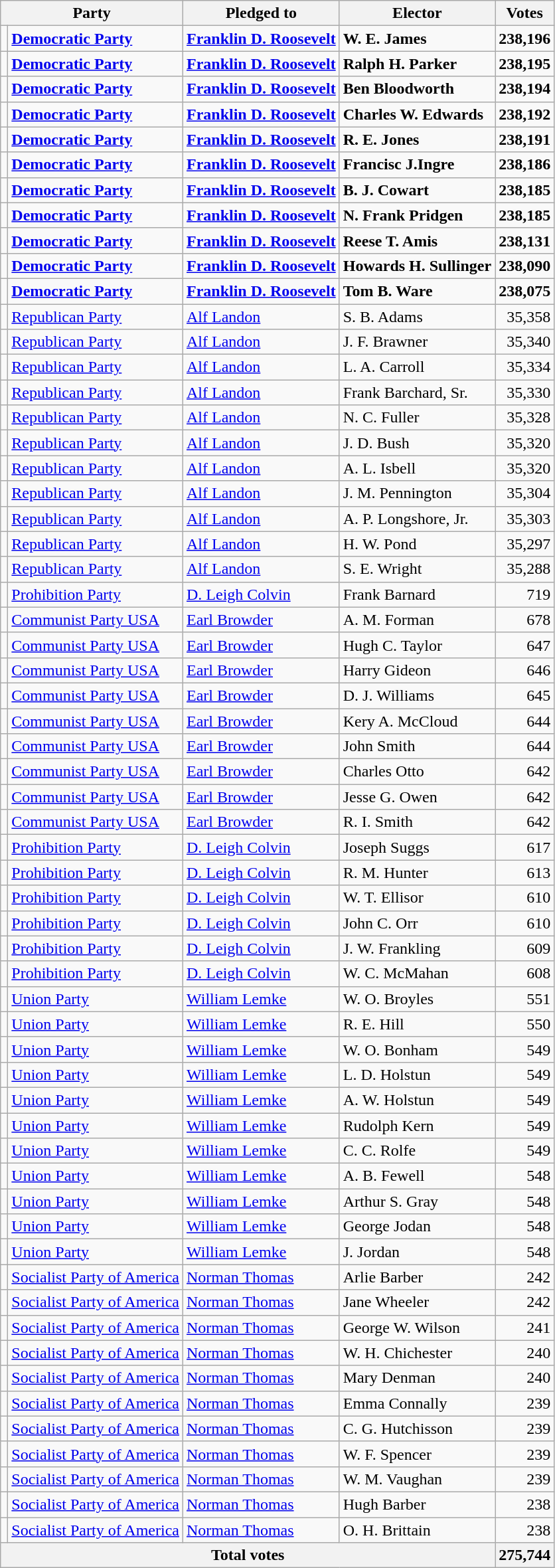<table class="wikitable">
<tr>
<th colspan=2>Party</th>
<th>Pledged to</th>
<th>Elector</th>
<th>Votes</th>
</tr>
<tr style="font-weight:bold">
<td bgcolor=></td>
<td><a href='#'>Democratic Party</a></td>
<td><a href='#'>Franklin D. Roosevelt</a></td>
<td>W. E. James</td>
<td align=right>238,196</td>
</tr>
<tr style="font-weight:bold">
<td bgcolor=></td>
<td><a href='#'>Democratic Party</a></td>
<td><a href='#'>Franklin D. Roosevelt</a></td>
<td>Ralph H. Parker</td>
<td align=right>238,195</td>
</tr>
<tr style="font-weight:bold">
<td bgcolor=></td>
<td><a href='#'>Democratic Party</a></td>
<td><a href='#'>Franklin D. Roosevelt</a></td>
<td>Ben Bloodworth</td>
<td align=right>238,194</td>
</tr>
<tr style="font-weight:bold">
<td bgcolor=></td>
<td><a href='#'>Democratic Party</a></td>
<td><a href='#'>Franklin D. Roosevelt</a></td>
<td>Charles W. Edwards</td>
<td align=right>238,192</td>
</tr>
<tr style="font-weight:bold">
<td bgcolor=></td>
<td><a href='#'>Democratic Party</a></td>
<td><a href='#'>Franklin D. Roosevelt</a></td>
<td>R. E. Jones</td>
<td align=right>238,191</td>
</tr>
<tr style="font-weight:bold">
<td bgcolor=></td>
<td><a href='#'>Democratic Party</a></td>
<td><a href='#'>Franklin D. Roosevelt</a></td>
<td>Francisc J.Ingre</td>
<td align=right>238,186</td>
</tr>
<tr style="font-weight:bold">
<td bgcolor=></td>
<td><a href='#'>Democratic Party</a></td>
<td><a href='#'>Franklin D. Roosevelt</a></td>
<td>B. J. Cowart</td>
<td align=right>238,185</td>
</tr>
<tr style="font-weight:bold">
<td bgcolor=></td>
<td><a href='#'>Democratic Party</a></td>
<td><a href='#'>Franklin D. Roosevelt</a></td>
<td>N. Frank Pridgen</td>
<td align=right>238,185</td>
</tr>
<tr style="font-weight:bold">
<td bgcolor=></td>
<td><a href='#'>Democratic Party</a></td>
<td><a href='#'>Franklin D. Roosevelt</a></td>
<td>Reese T. Amis</td>
<td align=right>238,131</td>
</tr>
<tr style="font-weight:bold">
<td bgcolor=></td>
<td><a href='#'>Democratic Party</a></td>
<td><a href='#'>Franklin D. Roosevelt</a></td>
<td>Howards H. Sullinger</td>
<td align=right>238,090</td>
</tr>
<tr style="font-weight:bold">
<td bgcolor=></td>
<td><a href='#'>Democratic Party</a></td>
<td><a href='#'>Franklin D. Roosevelt</a></td>
<td>Tom B. Ware</td>
<td align=right>238,075</td>
</tr>
<tr>
<td bgcolor=></td>
<td><a href='#'>Republican Party</a></td>
<td><a href='#'>Alf Landon</a></td>
<td>S. B. Adams</td>
<td align=right>35,358</td>
</tr>
<tr>
<td bgcolor=></td>
<td><a href='#'>Republican Party</a></td>
<td><a href='#'>Alf Landon</a></td>
<td>J. F. Brawner</td>
<td align=right>35,340</td>
</tr>
<tr>
<td bgcolor=></td>
<td><a href='#'>Republican Party</a></td>
<td><a href='#'>Alf Landon</a></td>
<td>L. A. Carroll</td>
<td align=right>35,334</td>
</tr>
<tr>
<td bgcolor=></td>
<td><a href='#'>Republican Party</a></td>
<td><a href='#'>Alf Landon</a></td>
<td>Frank Barchard, Sr.</td>
<td align=right>35,330</td>
</tr>
<tr>
<td bgcolor=></td>
<td><a href='#'>Republican Party</a></td>
<td><a href='#'>Alf Landon</a></td>
<td>N. C. Fuller</td>
<td align=right>35,328</td>
</tr>
<tr>
<td bgcolor=></td>
<td><a href='#'>Republican Party</a></td>
<td><a href='#'>Alf Landon</a></td>
<td>J. D. Bush</td>
<td align=right>35,320</td>
</tr>
<tr>
<td bgcolor=></td>
<td><a href='#'>Republican Party</a></td>
<td><a href='#'>Alf Landon</a></td>
<td>A. L. Isbell</td>
<td align=right>35,320</td>
</tr>
<tr>
<td bgcolor=></td>
<td><a href='#'>Republican Party</a></td>
<td><a href='#'>Alf Landon</a></td>
<td>J. M. Pennington</td>
<td align=right>35,304</td>
</tr>
<tr>
<td bgcolor=></td>
<td><a href='#'>Republican Party</a></td>
<td><a href='#'>Alf Landon</a></td>
<td>A. P. Longshore, Jr.</td>
<td align=right>35,303</td>
</tr>
<tr>
<td bgcolor=></td>
<td><a href='#'>Republican Party</a></td>
<td><a href='#'>Alf Landon</a></td>
<td>H. W. Pond</td>
<td align=right>35,297</td>
</tr>
<tr>
<td bgcolor=></td>
<td><a href='#'>Republican Party</a></td>
<td><a href='#'>Alf Landon</a></td>
<td>S. E. Wright</td>
<td align=right>35,288</td>
</tr>
<tr>
<td bgcolor=></td>
<td><a href='#'>Prohibition Party</a></td>
<td><a href='#'>D. Leigh Colvin</a></td>
<td>Frank Barnard</td>
<td align=right>719</td>
</tr>
<tr>
<td bgcolor=></td>
<td><a href='#'>Communist Party USA</a></td>
<td><a href='#'>Earl Browder</a></td>
<td>A. M. Forman</td>
<td align=right>678</td>
</tr>
<tr>
<td bgcolor=></td>
<td><a href='#'>Communist Party USA</a></td>
<td><a href='#'>Earl Browder</a></td>
<td>Hugh C. Taylor</td>
<td align=right>647</td>
</tr>
<tr>
<td bgcolor=></td>
<td><a href='#'>Communist Party USA</a></td>
<td><a href='#'>Earl Browder</a></td>
<td>Harry Gideon</td>
<td align=right>646</td>
</tr>
<tr>
<td bgcolor=></td>
<td><a href='#'>Communist Party USA</a></td>
<td><a href='#'>Earl Browder</a></td>
<td>D. J. Williams</td>
<td align=right>645</td>
</tr>
<tr>
<td bgcolor=></td>
<td><a href='#'>Communist Party USA</a></td>
<td><a href='#'>Earl Browder</a></td>
<td>Kery A. McCloud</td>
<td align=right>644</td>
</tr>
<tr>
<td bgcolor=></td>
<td><a href='#'>Communist Party USA</a></td>
<td><a href='#'>Earl Browder</a></td>
<td>John Smith</td>
<td align=right>644</td>
</tr>
<tr>
<td bgcolor=></td>
<td><a href='#'>Communist Party USA</a></td>
<td><a href='#'>Earl Browder</a></td>
<td>Charles Otto</td>
<td align=right>642</td>
</tr>
<tr>
<td bgcolor=></td>
<td><a href='#'>Communist Party USA</a></td>
<td><a href='#'>Earl Browder</a></td>
<td>Jesse G. Owen</td>
<td align=right>642</td>
</tr>
<tr>
<td bgcolor=></td>
<td><a href='#'>Communist Party USA</a></td>
<td><a href='#'>Earl Browder</a></td>
<td>R. I. Smith</td>
<td align=right>642</td>
</tr>
<tr>
<td bgcolor=></td>
<td><a href='#'>Prohibition Party</a></td>
<td><a href='#'>D. Leigh Colvin</a></td>
<td>Joseph Suggs</td>
<td align=right>617</td>
</tr>
<tr>
<td bgcolor=></td>
<td><a href='#'>Prohibition Party</a></td>
<td><a href='#'>D. Leigh Colvin</a></td>
<td>R. M. Hunter</td>
<td align=right>613</td>
</tr>
<tr>
<td bgcolor=></td>
<td><a href='#'>Prohibition Party</a></td>
<td><a href='#'>D. Leigh Colvin</a></td>
<td>W. T. Ellisor</td>
<td align=right>610</td>
</tr>
<tr>
<td bgcolor=></td>
<td><a href='#'>Prohibition Party</a></td>
<td><a href='#'>D. Leigh Colvin</a></td>
<td>John C. Orr</td>
<td align=right>610</td>
</tr>
<tr>
<td bgcolor=></td>
<td><a href='#'>Prohibition Party</a></td>
<td><a href='#'>D. Leigh Colvin</a></td>
<td>J. W. Frankling</td>
<td align=right>609</td>
</tr>
<tr>
<td bgcolor=></td>
<td><a href='#'>Prohibition Party</a></td>
<td><a href='#'>D. Leigh Colvin</a></td>
<td>W. C. McMahan</td>
<td align=right>608</td>
</tr>
<tr>
<td bgcolor=></td>
<td><a href='#'>Union Party</a></td>
<td><a href='#'>William Lemke</a></td>
<td>W. O. Broyles</td>
<td align=right>551</td>
</tr>
<tr>
<td bgcolor=></td>
<td><a href='#'>Union Party</a></td>
<td><a href='#'>William Lemke</a></td>
<td>R. E. Hill</td>
<td align=right>550</td>
</tr>
<tr>
<td bgcolor=></td>
<td><a href='#'>Union Party</a></td>
<td><a href='#'>William Lemke</a></td>
<td>W. O. Bonham</td>
<td align=right>549</td>
</tr>
<tr>
<td bgcolor=></td>
<td><a href='#'>Union Party</a></td>
<td><a href='#'>William Lemke</a></td>
<td>L. D. Holstun</td>
<td align=right>549</td>
</tr>
<tr>
<td bgcolor=></td>
<td><a href='#'>Union Party</a></td>
<td><a href='#'>William Lemke</a></td>
<td>A. W. Holstun</td>
<td align=right>549</td>
</tr>
<tr>
<td bgcolor=></td>
<td><a href='#'>Union Party</a></td>
<td><a href='#'>William Lemke</a></td>
<td>Rudolph Kern</td>
<td align=right>549</td>
</tr>
<tr>
<td bgcolor=></td>
<td><a href='#'>Union Party</a></td>
<td><a href='#'>William Lemke</a></td>
<td>C. C. Rolfe</td>
<td align=right>549</td>
</tr>
<tr>
<td bgcolor=></td>
<td><a href='#'>Union Party</a></td>
<td><a href='#'>William Lemke</a></td>
<td>A. B. Fewell</td>
<td align=right>548</td>
</tr>
<tr>
<td bgcolor=></td>
<td><a href='#'>Union Party</a></td>
<td><a href='#'>William Lemke</a></td>
<td>Arthur S. Gray</td>
<td align=right>548</td>
</tr>
<tr>
<td bgcolor=></td>
<td><a href='#'>Union Party</a></td>
<td><a href='#'>William Lemke</a></td>
<td>George Jodan</td>
<td align=right>548</td>
</tr>
<tr>
<td bgcolor=></td>
<td><a href='#'>Union Party</a></td>
<td><a href='#'>William Lemke</a></td>
<td>J. Jordan</td>
<td align=right>548</td>
</tr>
<tr>
<td bgcolor=></td>
<td><a href='#'>Socialist Party of America</a></td>
<td><a href='#'>Norman Thomas</a></td>
<td>Arlie Barber</td>
<td align=right>242</td>
</tr>
<tr>
<td bgcolor=></td>
<td><a href='#'>Socialist Party of America</a></td>
<td><a href='#'>Norman Thomas</a></td>
<td>Jane Wheeler</td>
<td align=right>242</td>
</tr>
<tr>
<td bgcolor=></td>
<td><a href='#'>Socialist Party of America</a></td>
<td><a href='#'>Norman Thomas</a></td>
<td>George W. Wilson</td>
<td align=right>241</td>
</tr>
<tr>
<td bgcolor=></td>
<td><a href='#'>Socialist Party of America</a></td>
<td><a href='#'>Norman Thomas</a></td>
<td>W. H. Chichester</td>
<td align=right>240</td>
</tr>
<tr>
<td bgcolor=></td>
<td><a href='#'>Socialist Party of America</a></td>
<td><a href='#'>Norman Thomas</a></td>
<td>Mary Denman</td>
<td align=right>240</td>
</tr>
<tr>
<td bgcolor=></td>
<td><a href='#'>Socialist Party of America</a></td>
<td><a href='#'>Norman Thomas</a></td>
<td>Emma Connally</td>
<td align=right>239</td>
</tr>
<tr>
<td bgcolor=></td>
<td><a href='#'>Socialist Party of America</a></td>
<td><a href='#'>Norman Thomas</a></td>
<td>C. G. Hutchisson</td>
<td align=right>239</td>
</tr>
<tr>
<td bgcolor=></td>
<td><a href='#'>Socialist Party of America</a></td>
<td><a href='#'>Norman Thomas</a></td>
<td>W. F. Spencer</td>
<td align=right>239</td>
</tr>
<tr>
<td bgcolor=></td>
<td><a href='#'>Socialist Party of America</a></td>
<td><a href='#'>Norman Thomas</a></td>
<td>W. M. Vaughan</td>
<td align=right>239</td>
</tr>
<tr>
<td bgcolor=></td>
<td><a href='#'>Socialist Party of America</a></td>
<td><a href='#'>Norman Thomas</a></td>
<td>Hugh Barber</td>
<td align=right>238</td>
</tr>
<tr>
<td bgcolor=></td>
<td><a href='#'>Socialist Party of America</a></td>
<td><a href='#'>Norman Thomas</a></td>
<td>O. H. Brittain</td>
<td align=right>238</td>
</tr>
<tr>
<th colspan=4>Total votes</th>
<th>275,744</th>
</tr>
</table>
